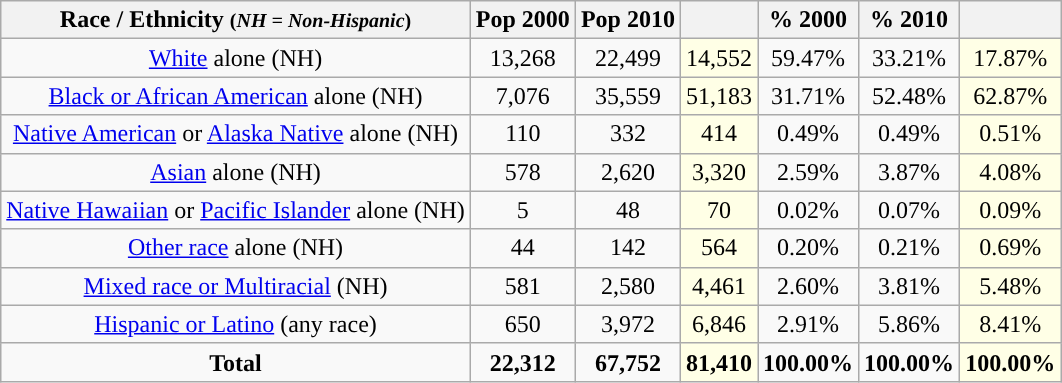<table class="wikitable" style="text-align:center;">
<tr>
<th>Race / Ethnicity <small>(<em>NH = Non-Hispanic</em>)</small></th>
<th>Pop 2000</th>
<th>Pop 2010</th>
<th></th>
<th>% 2000</th>
<th>% 2010</th>
<th></th>
</tr>
<tr>
<td><a href='#'>White</a> alone (NH)</td>
<td>13,268</td>
<td>22,499</td>
<td style='background: #ffffe6;'>14,552</td>
<td>59.47%</td>
<td>33.21%</td>
<td style='background: #ffffe6;'>17.87%</td>
</tr>
<tr>
<td><a href='#'>Black or African American</a> alone (NH)</td>
<td>7,076</td>
<td>35,559</td>
<td style='background: #ffffe6;'>51,183</td>
<td>31.71%</td>
<td>52.48%</td>
<td style='background: #ffffe6;'>62.87%</td>
</tr>
<tr>
<td><a href='#'>Native American</a> or <a href='#'>Alaska Native</a> alone (NH)</td>
<td>110</td>
<td>332</td>
<td style='background: #ffffe6;'>414</td>
<td>0.49%</td>
<td>0.49%</td>
<td style='background: #ffffe6;'>0.51%</td>
</tr>
<tr>
<td><a href='#'>Asian</a> alone (NH)</td>
<td>578</td>
<td>2,620</td>
<td style='background: #ffffe6;'>3,320</td>
<td>2.59%</td>
<td>3.87%</td>
<td style='background: #ffffe6;'>4.08%</td>
</tr>
<tr>
<td><a href='#'>Native Hawaiian</a> or <a href='#'>Pacific Islander</a> alone (NH)</td>
<td>5</td>
<td>48</td>
<td style='background: #ffffe6;'>70</td>
<td>0.02%</td>
<td>0.07%</td>
<td style='background: #ffffe6;'>0.09%</td>
</tr>
<tr>
<td><a href='#'>Other race</a> alone (NH)</td>
<td>44</td>
<td>142</td>
<td style='background: #ffffe6;'>564</td>
<td>0.20%</td>
<td>0.21%</td>
<td style='background: #ffffe6;'>0.69%</td>
</tr>
<tr>
<td><a href='#'>Mixed race or Multiracial</a> (NH)</td>
<td>581</td>
<td>2,580</td>
<td style='background: #ffffe6;'>4,461</td>
<td>2.60%</td>
<td>3.81%</td>
<td style='background: #ffffe6;'>5.48%</td>
</tr>
<tr>
<td><a href='#'>Hispanic or Latino</a> (any race)</td>
<td>650</td>
<td>3,972</td>
<td style='background: #ffffe6;'>6,846</td>
<td>2.91%</td>
<td>5.86%</td>
<td style='background: #ffffe6;'>8.41%</td>
</tr>
<tr>
<td><strong>Total</strong></td>
<td><strong>22,312</strong></td>
<td><strong>67,752</strong></td>
<td style='background: #ffffe6;'><strong>81,410</strong></td>
<td><strong>100.00%</strong></td>
<td><strong>100.00%</strong></td>
<td style='background: #ffffe6;'><strong>100.00%</strong></td>
</tr>
</table>
